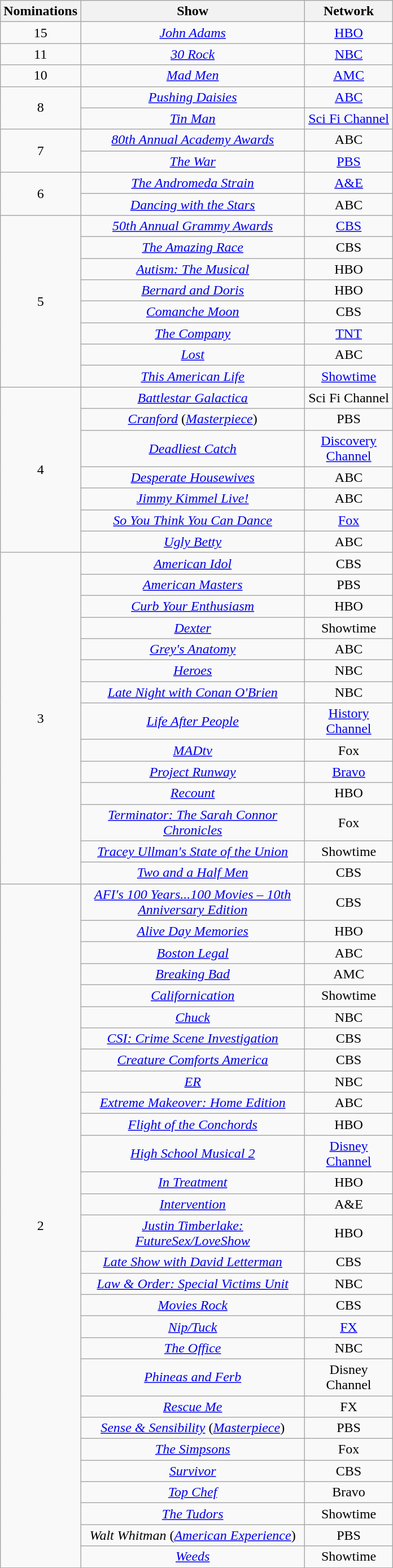<table class="wikitable sortable" style="text-align: center; max-width:29em">
<tr>
<th scope="col">Nominations</th>
<th scope="col">Show</th>
<th scope="col">Network</th>
</tr>
<tr>
<td scope="row">15</td>
<td><em><a href='#'>John Adams</a></em></td>
<td><a href='#'>HBO</a></td>
</tr>
<tr>
<td scope="row">11</td>
<td><em><a href='#'>30 Rock</a></em></td>
<td><a href='#'>NBC</a></td>
</tr>
<tr>
<td scope="row">10</td>
<td><em><a href='#'>Mad Men</a></em></td>
<td><a href='#'>AMC</a></td>
</tr>
<tr>
<td scope="row" rowspan="2">8</td>
<td><em><a href='#'>Pushing Daisies</a></em></td>
<td><a href='#'>ABC</a></td>
</tr>
<tr>
<td><em><a href='#'>Tin Man</a></em></td>
<td><a href='#'>Sci Fi Channel</a></td>
</tr>
<tr>
<td scope="row" rowspan="2">7</td>
<td><em><a href='#'>80th Annual Academy Awards</a></em></td>
<td>ABC</td>
</tr>
<tr>
<td data-sort-value="War"><em><a href='#'>The War</a></em></td>
<td><a href='#'>PBS</a></td>
</tr>
<tr>
<td scope="row" rowspan="2">6</td>
<td data-sort-value="Andromeda Strain"><em><a href='#'>The Andromeda Strain</a></em></td>
<td><a href='#'>A&E</a></td>
</tr>
<tr>
<td><em><a href='#'>Dancing with the Stars</a></em></td>
<td>ABC</td>
</tr>
<tr>
<td scope="row" rowspan="8">5</td>
<td><em><a href='#'>50th Annual Grammy Awards</a></em></td>
<td><a href='#'>CBS</a></td>
</tr>
<tr>
<td data-sort-value="Amazing Race"><em><a href='#'>The Amazing Race</a></em></td>
<td>CBS</td>
</tr>
<tr>
<td><em><a href='#'>Autism: The Musical</a></em></td>
<td>HBO</td>
</tr>
<tr>
<td><em><a href='#'>Bernard and Doris</a></em></td>
<td>HBO</td>
</tr>
<tr>
<td><em><a href='#'>Comanche Moon</a></em></td>
<td>CBS</td>
</tr>
<tr>
<td data-sort-value="Company"><em><a href='#'>The Company</a></em></td>
<td><a href='#'>TNT</a></td>
</tr>
<tr>
<td><em><a href='#'>Lost</a></em></td>
<td>ABC</td>
</tr>
<tr>
<td><em><a href='#'>This American Life</a></em></td>
<td><a href='#'>Showtime</a></td>
</tr>
<tr>
<td scope="row" rowspan="7">4</td>
<td><em><a href='#'>Battlestar Galactica</a></em></td>
<td>Sci Fi Channel</td>
</tr>
<tr>
<td><em><a href='#'>Cranford</a></em> (<em><a href='#'>Masterpiece</a></em>)</td>
<td>PBS</td>
</tr>
<tr>
<td><em><a href='#'>Deadliest Catch</a></em></td>
<td><a href='#'>Discovery Channel</a></td>
</tr>
<tr>
<td><em><a href='#'>Desperate Housewives</a></em></td>
<td>ABC</td>
</tr>
<tr>
<td><em><a href='#'>Jimmy Kimmel Live!</a></em></td>
<td>ABC</td>
</tr>
<tr>
<td><em><a href='#'>So You Think You Can Dance</a></em></td>
<td><a href='#'>Fox</a></td>
</tr>
<tr>
<td><em><a href='#'>Ugly Betty</a></em></td>
<td>ABC</td>
</tr>
<tr>
<td scope="row" rowspan="14">3</td>
<td><em><a href='#'>American Idol</a></em></td>
<td>CBS</td>
</tr>
<tr>
<td><em><a href='#'>American Masters</a></em></td>
<td>PBS</td>
</tr>
<tr>
<td><em><a href='#'>Curb Your Enthusiasm</a></em></td>
<td>HBO</td>
</tr>
<tr>
<td><em><a href='#'>Dexter</a></em></td>
<td>Showtime</td>
</tr>
<tr>
<td><em><a href='#'>Grey's Anatomy</a></em></td>
<td>ABC</td>
</tr>
<tr>
<td><em><a href='#'>Heroes</a></em></td>
<td>NBC</td>
</tr>
<tr>
<td><em><a href='#'>Late Night with Conan O'Brien</a></em></td>
<td>NBC</td>
</tr>
<tr>
<td><em><a href='#'>Life After People</a></em></td>
<td><a href='#'>History Channel</a></td>
</tr>
<tr>
<td><em><a href='#'>MADtv</a></em></td>
<td>Fox</td>
</tr>
<tr>
<td><em><a href='#'>Project Runway</a></em></td>
<td><a href='#'>Bravo</a></td>
</tr>
<tr>
<td><em><a href='#'>Recount</a></em></td>
<td>HBO</td>
</tr>
<tr>
<td><em><a href='#'>Terminator: The Sarah Connor Chronicles</a></em></td>
<td>Fox</td>
</tr>
<tr>
<td><em><a href='#'>Tracey Ullman's State of the Union</a></em></td>
<td>Showtime</td>
</tr>
<tr>
<td><em><a href='#'>Two and a Half Men</a></em></td>
<td>CBS</td>
</tr>
<tr>
<td scope="row" rowspan="29">2</td>
<td><em><a href='#'>AFI's 100 Years...100 Movies – 10th Anniversary Edition</a></em></td>
<td>CBS</td>
</tr>
<tr>
<td><em><a href='#'>Alive Day Memories</a></em></td>
<td>HBO</td>
</tr>
<tr>
<td><em><a href='#'>Boston Legal</a></em></td>
<td>ABC</td>
</tr>
<tr>
<td><em><a href='#'>Breaking Bad</a></em></td>
<td>AMC</td>
</tr>
<tr>
<td><em><a href='#'>Californication</a></em></td>
<td>Showtime</td>
</tr>
<tr>
<td><em><a href='#'>Chuck</a></em></td>
<td>NBC</td>
</tr>
<tr>
<td><em><a href='#'>CSI: Crime Scene Investigation</a></em></td>
<td>CBS</td>
</tr>
<tr>
<td><em><a href='#'>Creature Comforts America</a></em></td>
<td>CBS</td>
</tr>
<tr>
<td><em><a href='#'>ER</a></em></td>
<td>NBC</td>
</tr>
<tr>
<td><em><a href='#'>Extreme Makeover: Home Edition</a></em></td>
<td>ABC</td>
</tr>
<tr>
<td><em><a href='#'>Flight of the Conchords</a></em></td>
<td>HBO</td>
</tr>
<tr>
<td><em><a href='#'>High School Musical 2</a></em></td>
<td><a href='#'>Disney Channel</a></td>
</tr>
<tr>
<td><em><a href='#'>In Treatment</a></em></td>
<td>HBO</td>
</tr>
<tr>
<td><em><a href='#'>Intervention</a></em></td>
<td>A&E</td>
</tr>
<tr>
<td><em><a href='#'>Justin Timberlake: FutureSex/LoveShow</a></em></td>
<td>HBO</td>
</tr>
<tr>
<td><em><a href='#'>Late Show with David Letterman</a></em></td>
<td>CBS</td>
</tr>
<tr>
<td><em><a href='#'>Law & Order: Special Victims Unit</a></em></td>
<td>NBC</td>
</tr>
<tr>
<td><em><a href='#'>Movies Rock</a></em></td>
<td>CBS</td>
</tr>
<tr>
<td><em><a href='#'>Nip/Tuck</a></em></td>
<td><a href='#'>FX</a></td>
</tr>
<tr>
<td data-sort-value="Office"><em><a href='#'>The Office</a></em></td>
<td>NBC</td>
</tr>
<tr>
<td><em><a href='#'>Phineas and Ferb</a></em></td>
<td>Disney Channel</td>
</tr>
<tr>
<td><em><a href='#'>Rescue Me</a></em></td>
<td>FX</td>
</tr>
<tr>
<td><em><a href='#'>Sense & Sensibility</a></em> (<em><a href='#'>Masterpiece</a></em>)</td>
<td>PBS</td>
</tr>
<tr>
<td data-sort-value="Simpsons"><em><a href='#'>The Simpsons</a></em></td>
<td>Fox</td>
</tr>
<tr>
<td><em><a href='#'>Survivor</a></em></td>
<td>CBS</td>
</tr>
<tr>
<td><em><a href='#'>Top Chef</a></em></td>
<td>Bravo</td>
</tr>
<tr>
<td data-sort-value="Tudors"><em><a href='#'>The Tudors</a></em></td>
<td>Showtime</td>
</tr>
<tr>
<td><em>Walt Whitman</em> (<em><a href='#'>American Experience</a></em>)</td>
<td>PBS</td>
</tr>
<tr>
<td><em><a href='#'>Weeds</a></em></td>
<td>Showtime</td>
</tr>
</table>
